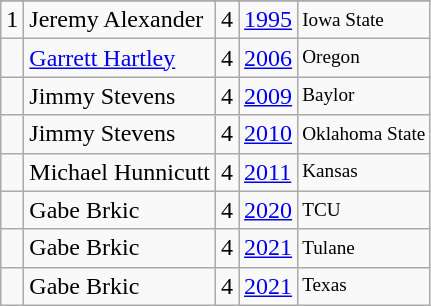<table class="wikitable">
<tr>
</tr>
<tr>
<td>1</td>
<td>Jeremy Alexander</td>
<td>4</td>
<td><a href='#'>1995</a></td>
<td style="font-size:80%;">Iowa State</td>
</tr>
<tr>
<td></td>
<td><a href='#'>Garrett Hartley</a></td>
<td>4</td>
<td><a href='#'>2006</a></td>
<td style="font-size:80%;">Oregon</td>
</tr>
<tr>
<td></td>
<td>Jimmy Stevens</td>
<td>4</td>
<td><a href='#'>2009</a></td>
<td style="font-size:80%;">Baylor</td>
</tr>
<tr>
<td></td>
<td>Jimmy Stevens</td>
<td>4</td>
<td><a href='#'>2010</a></td>
<td style="font-size:80%;">Oklahoma State</td>
</tr>
<tr>
<td></td>
<td>Michael Hunnicutt</td>
<td>4</td>
<td><a href='#'>2011</a></td>
<td style="font-size:80%;">Kansas</td>
</tr>
<tr>
<td></td>
<td>Gabe Brkic</td>
<td>4</td>
<td><a href='#'>2020</a></td>
<td style="font-size:80%;">TCU</td>
</tr>
<tr>
<td></td>
<td>Gabe Brkic</td>
<td>4</td>
<td><a href='#'>2021</a></td>
<td style="font-size:80%;">Tulane</td>
</tr>
<tr>
<td></td>
<td>Gabe Brkic</td>
<td>4</td>
<td><a href='#'>2021</a></td>
<td style="font-size:80%;">Texas</td>
</tr>
</table>
